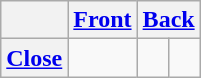<table class="wikitable" style="text-align:center">
<tr>
<th></th>
<th colspan="2"><a href='#'>Front</a></th>
<th colspan="2"><a href='#'>Back</a></th>
</tr>
<tr>
<th><a href='#'>Close</a></th>
<td colspan="2"></td>
<td></td>
<td></td>
</tr>
</table>
